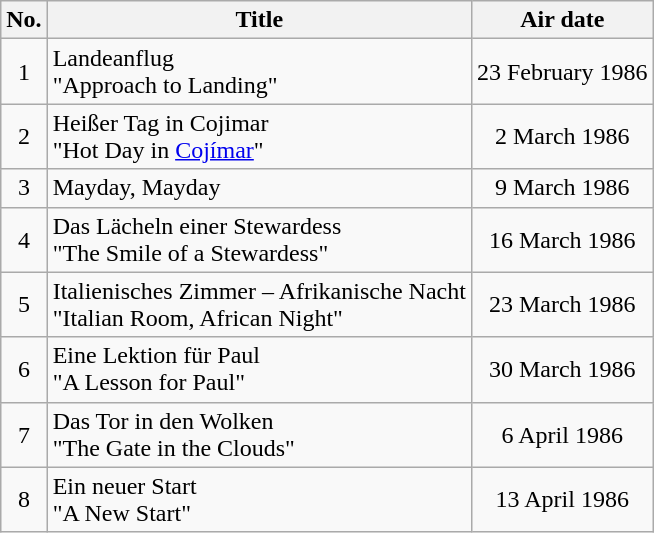<table class="wikitable">
<tr>
<th>No.</th>
<th>Title</th>
<th>Air date</th>
</tr>
<tr>
<td align="center">1</td>
<td>Landeanflug<br>"Approach to Landing"</td>
<td align="center">23 February 1986</td>
</tr>
<tr>
<td align="center">2</td>
<td>Heißer Tag in Cojimar<br>"Hot Day in <a href='#'>Cojímar</a>"</td>
<td align="center">2 March 1986</td>
</tr>
<tr>
<td align="center">3</td>
<td>Mayday, Mayday</td>
<td align="center">9 March 1986</td>
</tr>
<tr>
<td align="center">4</td>
<td>Das Lächeln einer Stewardess<br>"The Smile of a Stewardess"</td>
<td align="center">16 March 1986</td>
</tr>
<tr>
<td align="center">5</td>
<td>Italienisches Zimmer – Afrikanische Nacht<br>"Italian Room, African Night"</td>
<td align="center">23 March 1986</td>
</tr>
<tr>
<td align="center">6</td>
<td>Eine Lektion für Paul<br>"A Lesson for Paul"</td>
<td align="center">30 March 1986</td>
</tr>
<tr>
<td align="center">7</td>
<td>Das Tor in den Wolken<br>"The Gate in the Clouds"</td>
<td align="center">6 April 1986</td>
</tr>
<tr>
<td align="center">8</td>
<td>Ein neuer Start<br>"A New Start"</td>
<td align="center">13 April 1986</td>
</tr>
</table>
